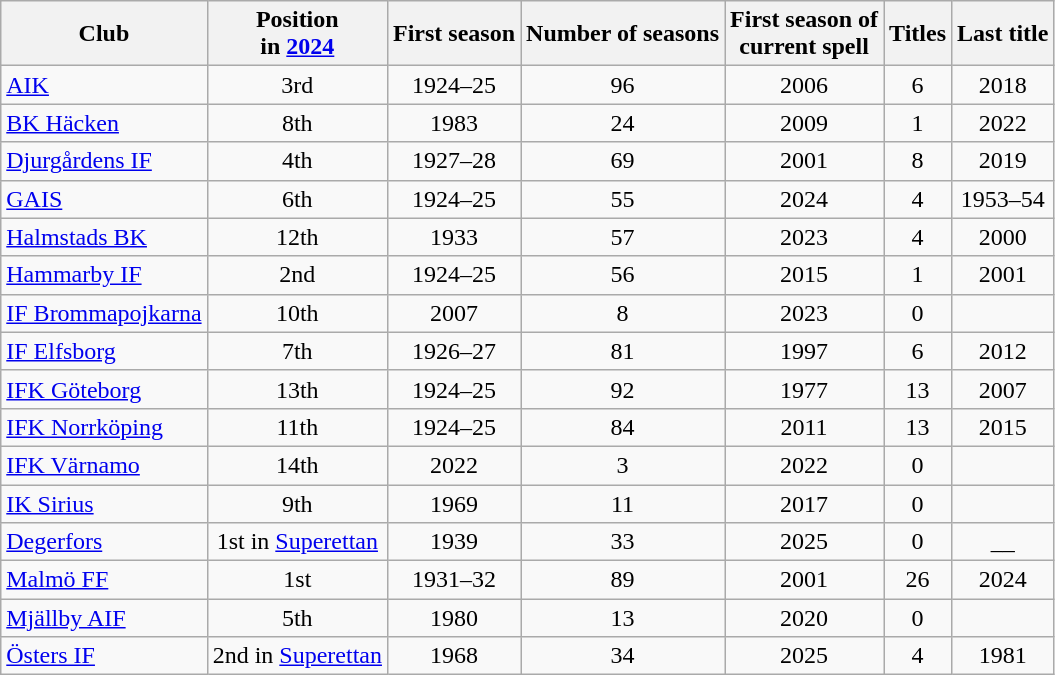<table class="wikitable sortable" style="text-align:center">
<tr>
<th>Club<br></th>
<th>Position<br>in <a href='#'>2024</a></th>
<th>First season</th>
<th>Number of seasons</th>
<th>First season of<br>current spell</th>
<th>Titles</th>
<th>Last title</th>
</tr>
<tr>
<td align=left><a href='#'>AIK</a></td>
<td>3rd</td>
<td>1924–25</td>
<td>96</td>
<td>2006</td>
<td>6</td>
<td>2018</td>
</tr>
<tr>
<td align=left><a href='#'>BK Häcken</a></td>
<td>8th</td>
<td>1983</td>
<td>24</td>
<td>2009</td>
<td>1</td>
<td>2022</td>
</tr>
<tr>
<td align=left><a href='#'>Djurgårdens IF</a></td>
<td>4th</td>
<td>1927–28</td>
<td>69</td>
<td>2001</td>
<td>8</td>
<td>2019</td>
</tr>
<tr>
<td align=left><a href='#'>GAIS</a></td>
<td>6th</td>
<td>1924–25</td>
<td>55</td>
<td>2024</td>
<td>4</td>
<td>1953–54</td>
</tr>
<tr>
<td align=left><a href='#'>Halmstads BK</a></td>
<td>12th</td>
<td>1933</td>
<td>57</td>
<td>2023</td>
<td>4</td>
<td>2000</td>
</tr>
<tr>
<td align=left><a href='#'>Hammarby IF</a></td>
<td>2nd</td>
<td>1924–25</td>
<td>56</td>
<td>2015</td>
<td>1</td>
<td>2001</td>
</tr>
<tr>
<td align=left><a href='#'>IF Brommapojkarna</a></td>
<td>10th</td>
<td>2007</td>
<td>8</td>
<td>2023</td>
<td>0</td>
<td></td>
</tr>
<tr>
<td align=left><a href='#'>IF Elfsborg</a></td>
<td>7th</td>
<td>1926–27</td>
<td>81</td>
<td>1997</td>
<td>6</td>
<td>2012</td>
</tr>
<tr>
<td align=left><a href='#'>IFK Göteborg</a></td>
<td>13th</td>
<td>1924–25</td>
<td>92</td>
<td>1977</td>
<td>13</td>
<td>2007</td>
</tr>
<tr>
<td align=left><a href='#'>IFK Norrköping</a></td>
<td>11th</td>
<td>1924–25</td>
<td>84</td>
<td>2011</td>
<td>13</td>
<td>2015</td>
</tr>
<tr>
<td align=left><a href='#'>IFK Värnamo</a></td>
<td>14th</td>
<td>2022</td>
<td>3</td>
<td>2022</td>
<td>0</td>
<td></td>
</tr>
<tr>
<td align=left><a href='#'>IK Sirius</a></td>
<td>9th</td>
<td>1969</td>
<td>11</td>
<td>2017</td>
<td>0</td>
<td></td>
</tr>
<tr>
<td align=left><a href='#'>Degerfors</a></td>
<td>1st in <a href='#'>Superettan</a></td>
<td>1939</td>
<td>33</td>
<td>2025</td>
<td>0</td>
<td>__</td>
</tr>
<tr>
<td align=left><a href='#'>Malmö FF</a></td>
<td>1st</td>
<td>1931–32</td>
<td>89</td>
<td>2001</td>
<td>26</td>
<td>2024</td>
</tr>
<tr>
<td align=left><a href='#'>Mjällby AIF</a></td>
<td>5th</td>
<td>1980</td>
<td>13</td>
<td>2020</td>
<td>0</td>
<td></td>
</tr>
<tr>
<td align=left><a href='#'>Östers IF</a></td>
<td>2nd in <a href='#'>Superettan</a></td>
<td>1968</td>
<td>34</td>
<td>2025</td>
<td>4</td>
<td>1981</td>
</tr>
</table>
